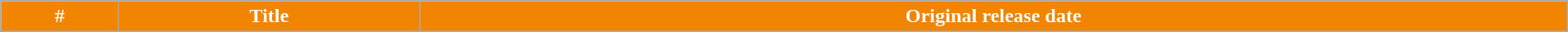<table class="wikitable plainrowheaders" width="100%" style="margin-right: 0;">
<tr>
<th style="background: #f28500; color: #ffffff;">#</th>
<th style="background: #f28500; color: #ffffff;">Title</th>
<th style="background: #f28500; color: #ffffff;">Original release date</th>
</tr>
<tr>
</tr>
</table>
